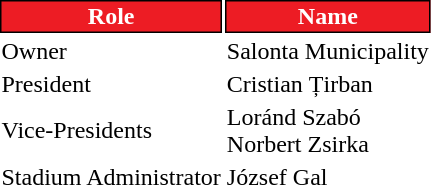<table class="toccolours">
<tr>
<th style="background:#ed1c24;color:#FFFFFF;border:1px solid #000000;">Role</th>
<th style="background:#ed1c24;color:#FFFFFF;border:1px solid #000000;">Name</th>
</tr>
<tr>
<td>Owner</td>
<td> Salonta Municipality</td>
</tr>
<tr>
<td>President</td>
<td> Cristian Țirban</td>
</tr>
<tr>
<td>Vice-Presidents</td>
<td> Loránd Szabó <br>  Norbert Zsirka</td>
</tr>
<tr>
<td>Stadium Administrator</td>
<td> József Gal</td>
</tr>
</table>
